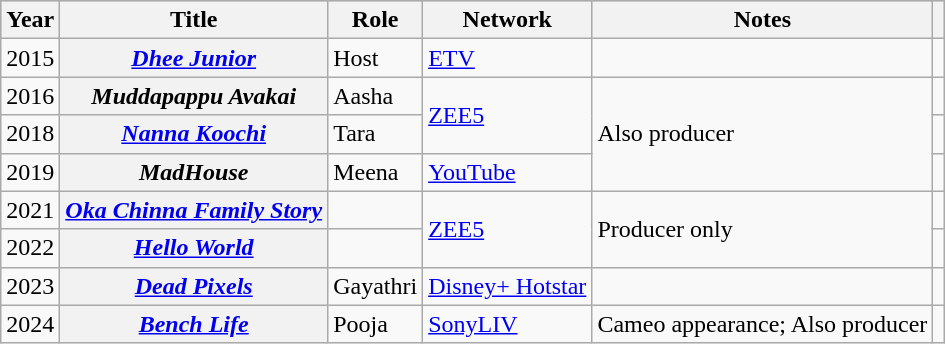<table class="wikitable plainrowheaders sortable">
<tr style="background:#ccc; text-align:center;">
<th scope="col">Year</th>
<th scope="col">Title</th>
<th scope="col">Role</th>
<th scope="col">Network</th>
<th scope="col" class="unsortable">Notes</th>
<th scope="col" class="unsortable"></th>
</tr>
<tr>
<td>2015</td>
<th scope="row"><em><a href='#'>Dhee Junior</a></em></th>
<td>Host</td>
<td><a href='#'>ETV</a></td>
<td></td>
<td></td>
</tr>
<tr>
<td>2016</td>
<th scope="row"><em>Muddapappu Avakai</em></th>
<td>Aasha</td>
<td rowspan="2"><a href='#'>ZEE5</a></td>
<td rowspan="3">Also producer</td>
<td></td>
</tr>
<tr>
<td>2018</td>
<th scope="row"><em><a href='#'>Nanna Koochi</a></em></th>
<td>Tara</td>
<td></td>
</tr>
<tr>
<td>2019</td>
<th scope="row"><em>MadHouse</em></th>
<td>Meena</td>
<td><a href='#'>YouTube</a></td>
<td></td>
</tr>
<tr>
<td>2021</td>
<th scope="row"><em><a href='#'>Oka Chinna Family Story</a></em></th>
<td></td>
<td rowspan="2"><a href='#'>ZEE5</a></td>
<td rowspan="2">Producer only</td>
<td></td>
</tr>
<tr>
<td>2022</td>
<th scope="row"><em><a href='#'>Hello World</a></em></th>
<td></td>
<td></td>
</tr>
<tr>
<td>2023</td>
<th scope="row"><em><a href='#'>Dead Pixels</a></em></th>
<td>Gayathri</td>
<td><a href='#'>Disney+ Hotstar</a></td>
<td></td>
<td></td>
</tr>
<tr>
<td>2024</td>
<th scope="row"><em><a href='#'>Bench Life</a></em></th>
<td>Pooja</td>
<td><a href='#'>SonyLIV</a></td>
<td>Cameo appearance; Also producer</td>
<td></td>
</tr>
</table>
